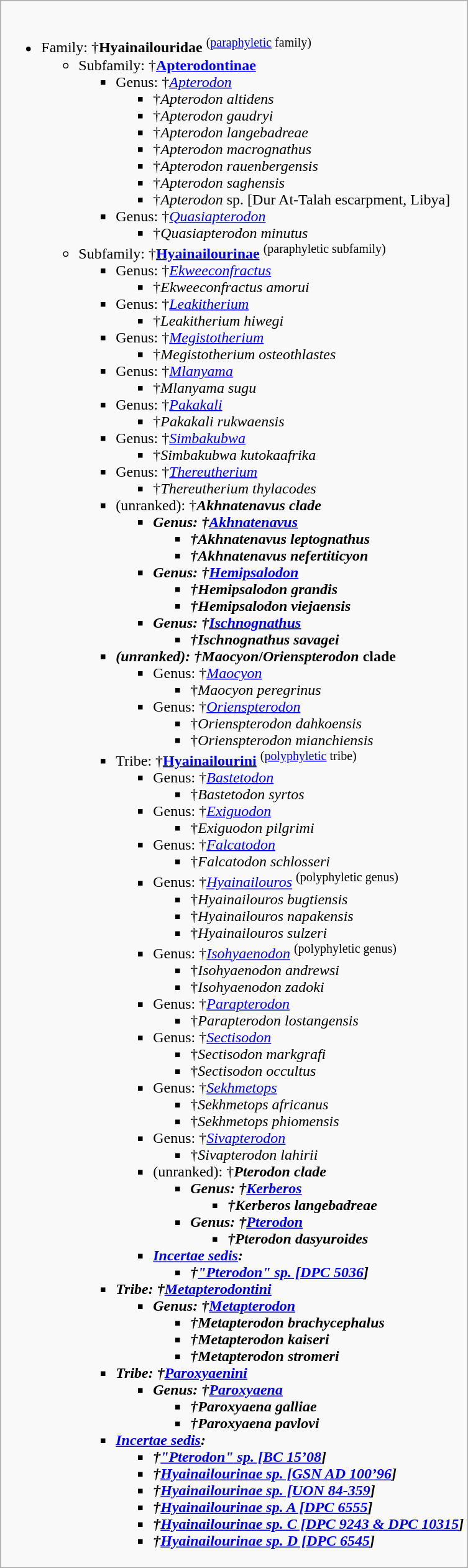<table class="wikitable">
<tr style="vertical-align:top;">
<td><br><ul><li>Family: †<strong>Hyainailouridae</strong> <sup>(<a href='#'>paraphyletic</a> family)</sup> <ul><li>Subfamily: †<strong><a href='#'>Apterodontinae</a></strong> <ul><li>Genus: †<em><a href='#'>Apterodon</a></em> <ul><li>†<em>Apterodon altidens</em> </li><li>†<em>Apterodon gaudryi</em> </li><li>†<em>Apterodon langebadreae</em> </li><li>†<em>Apterodon macrognathus</em> </li><li>†<em>Apterodon rauenbergensis</em> </li><li>†<em>Apterodon saghensis</em> </li><li>†<em>Apterodon</em> sp. [Dur At-Talah escarpment, Libya] </li></ul></li><li>Genus: †<em><a href='#'>Quasiapterodon</a></em> <ul><li>†<em>Quasiapterodon minutus</em> </li></ul></li></ul></li><li>Subfamily: †<strong><a href='#'>Hyainailourinae</a></strong> <sup>(paraphyletic subfamily)</sup> <ul><li>Genus: †<em><a href='#'>Ekweeconfractus</a></em> <ul><li>†<em>Ekweeconfractus amorui</em> </li></ul></li><li>Genus: †<em><a href='#'>Leakitherium</a></em> <ul><li>†<em>Leakitherium hiwegi</em> </li></ul></li><li>Genus: †<em><a href='#'>Megistotherium</a></em> <ul><li>†<em>Megistotherium osteothlastes</em> </li></ul></li><li>Genus: †<em><a href='#'>Mlanyama</a></em> <ul><li>†<em>Mlanyama sugu</em> </li></ul></li><li>Genus: †<em><a href='#'>Pakakali</a></em> <ul><li>†<em>Pakakali rukwaensis</em> </li></ul></li><li>Genus: †<em><a href='#'>Simbakubwa</a></em> <ul><li>†<em>Simbakubwa kutokaafrika</em> </li></ul></li><li>Genus: †<em><a href='#'>Thereutherium</a></em> <ul><li>†<em>Thereutherium thylacodes</em> </li></ul></li><li>(unranked): †<strong><em>Akhnatenavus<em> clade<strong><ul><li>Genus: †</em><a href='#'>Akhnatenavus</a><em> <ul><li>†</em>Akhnatenavus leptognathus<em> </li><li>†</em>Akhnatenavus nefertiticyon<em> </li></ul></li><li>Genus: †</em><a href='#'>Hemipsalodon</a><em> <ul><li>†</em>Hemipsalodon grandis<em> </li><li>†</em>Hemipsalodon viejaensis<em> </li></ul></li><li>Genus: †</em><a href='#'>Ischnognathus</a><em> <ul><li>†</em>Ischnognathus savagei<em> </li></ul></li></ul></li><li>(unranked): †</em></strong>Maocyon</em>/<em>Orienspterodon</em> clade</strong><ul><li>Genus: †<em><a href='#'>Maocyon</a></em> <ul><li>†<em>Maocyon peregrinus</em> </li></ul></li><li>Genus: †<em><a href='#'>Orienspterodon</a></em> <ul><li>†<em>Orienspterodon dahkoensis</em> </li><li>†<em>Orienspterodon mianchiensis</em> </li></ul></li></ul></li><li>Tribe: †<strong><a href='#'>Hyainailourini</a></strong> <sup>(<a href='#'>polyphyletic</a> tribe)</sup> <ul><li>Genus: †<em><a href='#'>Bastetodon</a></em> <ul><li>†<em>Bastetodon syrtos</em> </li></ul></li><li>Genus: †<em><a href='#'>Exiguodon</a></em> <ul><li>†<em>Exiguodon pilgrimi</em> </li></ul></li><li>Genus: †<em><a href='#'>Falcatodon</a></em> <ul><li>†<em>Falcatodon schlosseri</em> </li></ul></li><li>Genus: †<em><a href='#'>Hyainailouros</a></em> <sup>(polyphyletic genus)</sup> <ul><li>†<em>Hyainailouros bugtiensis</em> </li><li>†<em>Hyainailouros napakensis</em> </li><li>†<em>Hyainailouros sulzeri</em> </li></ul></li><li>Genus: †<em><a href='#'>Isohyaenodon</a></em> <sup>(polyphyletic genus)</sup> <ul><li>†<em>Isohyaenodon andrewsi</em> </li><li>†<em>Isohyaenodon zadoki</em> </li></ul></li><li>Genus: †<em><a href='#'>Parapterodon</a></em> <ul><li>†<em>Parapterodon lostangensis</em> </li></ul></li><li>Genus: †<em><a href='#'>Sectisodon</a></em> <ul><li>†<em>Sectisodon markgrafi</em> </li><li>†<em>Sectisodon occultus</em> </li></ul></li><li>Genus: †<em><a href='#'>Sekhmetops</a></em> <ul><li>†<em>Sekhmetops africanus</em> </li><li>†<em>Sekhmetops phiomensis</em> </li></ul></li><li>Genus: †<em><a href='#'>Sivapterodon</a></em> <ul><li>†<em>Sivapterodon lahirii</em> </li></ul></li><li>(unranked): †<strong><em>Pterodon<em> clade<strong><ul><li>Genus: †</em><a href='#'>Kerberos</a><em> <ul><li>†</em>Kerberos langebadreae<em> </li></ul></li><li>Genus: †</em><a href='#'>Pterodon</a><em> <ul><li>†</em>Pterodon dasyuroides<em> </li></ul></li></ul></li><li></em><a href='#'>Incertae sedis</a><em>:<ul><li>†<a href='#'>"Pterodon" sp. [DPC 5036</a>] </li></ul></li></ul></li><li>Tribe: †</strong><a href='#'>Metapterodontini</a><strong> <ul><li>Genus: †</em><a href='#'>Metapterodon</a><em> <ul><li>†</em>Metapterodon brachycephalus<em> </li><li>†</em>Metapterodon kaiseri<em> </li><li>†</em>Metapterodon stromeri<em> </li></ul></li></ul></li><li>Tribe: †</strong><a href='#'>Paroxyaenini</a><strong> <ul><li>Genus: †</em><a href='#'>Paroxyaena</a><em> <ul><li>†</em>Paroxyaena galliae<em> </li><li>†</em>Paroxyaena pavlovi<em> </li></ul></li></ul></li><li></em><a href='#'>Incertae sedis</a><em>:<ul><li>†<a href='#'></em>"Pterodon"<em> sp. [</em>BC 15’08<em></a>] </li><li>†<a href='#'>Hyainailourinae sp. [</em>GSN AD 100’96<em></a>] </li><li>†<a href='#'>Hyainailourinae sp. [</em>UON 84-359<em></a>] </li><li>†<a href='#'>Hyainailourinae sp. A [</em>DPC 6555<em></a>] </li><li>†<a href='#'>Hyainailourinae sp. C [</em>DPC 9243<em> & </em>DPC 10315<em></a>] </li><li>†<a href='#'>Hyainailourinae sp. D [</em>DPC 6545<em></a>] </li></ul></li></ul></li></ul></li></ul></td>
</tr>
</table>
